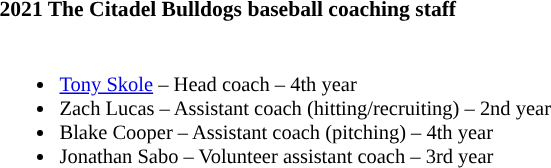<table class="toccolours" style="text-align: left; font-size:90%;">
<tr>
<th colspan="9">2021 The Citadel Bulldogs baseball coaching staff</th>
</tr>
<tr>
<td style="font-size: 95%;" valign="top"><br><ul><li><a href='#'>Tony Skole</a> – Head coach – 4th year</li><li>Zach Lucas – Assistant coach (hitting/recruiting) – 2nd year</li><li>Blake Cooper – Assistant coach (pitching) – 4th year</li><li>Jonathan Sabo – Volunteer assistant coach – 3rd year</li></ul></td>
</tr>
</table>
